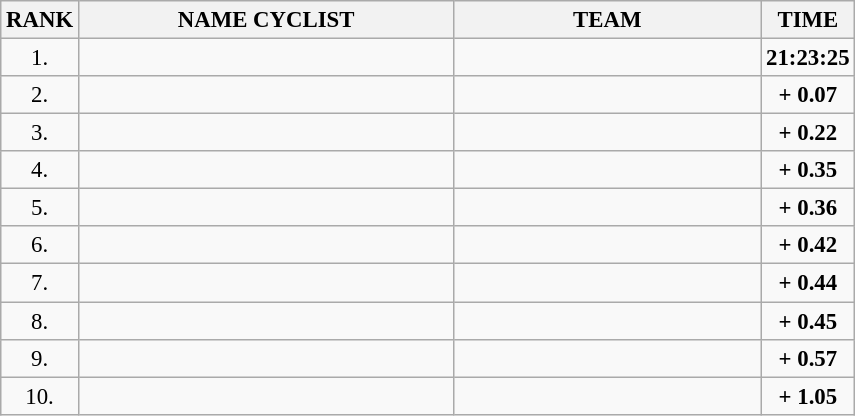<table class="wikitable" style="font-size:95%;">
<tr>
<th>RANK</th>
<th align="left" style="width: 16em">NAME CYCLIST</th>
<th align="left" style="width: 13em">TEAM</th>
<th>TIME</th>
</tr>
<tr>
<td align="center">1.</td>
<td></td>
<td></td>
<td align="center"><strong>21:23:25</strong></td>
</tr>
<tr>
<td align="center">2.</td>
<td></td>
<td></td>
<td align="center"><strong>+ 0.07</strong></td>
</tr>
<tr>
<td align="center">3.</td>
<td></td>
<td></td>
<td align="center"><strong>+ 0.22</strong></td>
</tr>
<tr>
<td align="center">4.</td>
<td></td>
<td></td>
<td align="center"><strong>+ 0.35</strong></td>
</tr>
<tr>
<td align="center">5.</td>
<td></td>
<td></td>
<td align="center"><strong>+ 0.36</strong></td>
</tr>
<tr>
<td align="center">6.</td>
<td></td>
<td></td>
<td align="center"><strong>+ 0.42</strong></td>
</tr>
<tr>
<td align="center">7.</td>
<td></td>
<td></td>
<td align="center"><strong>+ 0.44</strong></td>
</tr>
<tr>
<td align="center">8.</td>
<td></td>
<td></td>
<td align="center"><strong>+ 0.45</strong></td>
</tr>
<tr>
<td align="center">9.</td>
<td></td>
<td></td>
<td align="center"><strong>+ 0.57</strong></td>
</tr>
<tr>
<td align="center">10.</td>
<td></td>
<td></td>
<td align="center"><strong>+ 1.05</strong></td>
</tr>
</table>
